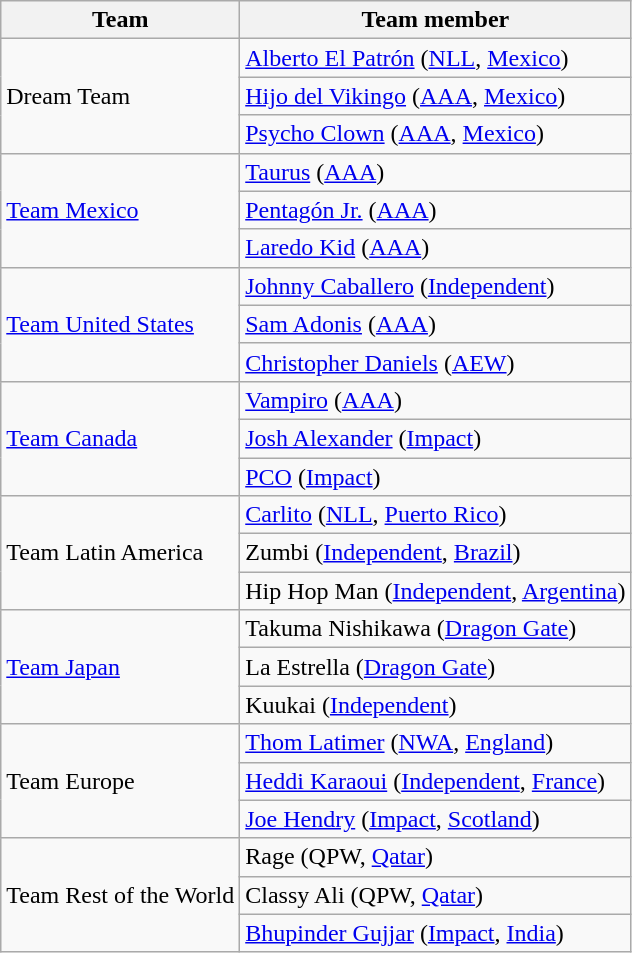<table class="wikitable sortable">
<tr>
<th>Team</th>
<th>Team member</th>
</tr>
<tr>
<td rowspan=3>Dream Team</td>
<td><a href='#'>Alberto El Patrón</a> (<a href='#'>NLL</a>, <a href='#'>Mexico</a>)</td>
</tr>
<tr>
<td><a href='#'>Hijo del Vikingo</a> (<a href='#'>AAA</a>, <a href='#'>Mexico</a>)</td>
</tr>
<tr>
<td><a href='#'>Psycho Clown</a> (<a href='#'>AAA</a>, <a href='#'>Mexico</a>)</td>
</tr>
<tr>
<td rowspan=3><a href='#'>Team Mexico</a></td>
<td><a href='#'>Taurus</a> (<a href='#'>AAA</a>)</td>
</tr>
<tr>
<td><a href='#'>Pentagón Jr.</a> (<a href='#'>AAA</a>)</td>
</tr>
<tr>
<td><a href='#'>Laredo Kid</a> (<a href='#'>AAA</a>)</td>
</tr>
<tr>
<td rowspan=3><a href='#'>Team United States</a></td>
<td><a href='#'>Johnny Caballero</a> (<a href='#'>Independent</a>)</td>
</tr>
<tr>
<td><a href='#'>Sam Adonis</a> (<a href='#'>AAA</a>)</td>
</tr>
<tr>
<td><a href='#'>Christopher Daniels</a> (<a href='#'>AEW</a>)</td>
</tr>
<tr>
<td rowspan=3><a href='#'>Team Canada</a></td>
<td><a href='#'>Vampiro</a> (<a href='#'>AAA</a>)</td>
</tr>
<tr>
<td><a href='#'>Josh Alexander</a> (<a href='#'>Impact</a>)</td>
</tr>
<tr>
<td><a href='#'>PCO</a> (<a href='#'>Impact</a>)</td>
</tr>
<tr>
<td rowspan=3>Team Latin America</td>
<td><a href='#'>Carlito</a> (<a href='#'>NLL</a>, <a href='#'>Puerto Rico</a>)</td>
</tr>
<tr>
<td>Zumbi (<a href='#'>Independent</a>, <a href='#'>Brazil</a>)</td>
</tr>
<tr>
<td>Hip Hop Man (<a href='#'>Independent</a>, <a href='#'>Argentina</a>)</td>
</tr>
<tr>
<td rowspan=3><a href='#'>Team Japan</a></td>
<td>Takuma Nishikawa (<a href='#'>Dragon Gate</a>)</td>
</tr>
<tr>
<td>La Estrella (<a href='#'>Dragon Gate</a>)</td>
</tr>
<tr>
<td>Kuukai (<a href='#'>Independent</a>)</td>
</tr>
<tr>
<td rowspan=3>Team Europe</td>
<td><a href='#'>Thom Latimer</a> (<a href='#'>NWA</a>, <a href='#'>England</a>)</td>
</tr>
<tr>
<td><a href='#'>Heddi Karaoui</a> (<a href='#'>Independent</a>, <a href='#'>France</a>)</td>
</tr>
<tr>
<td><a href='#'>Joe Hendry</a> (<a href='#'>Impact</a>, <a href='#'>Scotland</a>)</td>
</tr>
<tr>
<td rowspan=3>Team Rest of the World</td>
<td>Rage (QPW, <a href='#'>Qatar</a>)</td>
</tr>
<tr>
<td>Classy Ali (QPW, <a href='#'>Qatar</a>)</td>
</tr>
<tr>
<td><a href='#'>Bhupinder Gujjar</a> (<a href='#'>Impact</a>, <a href='#'>India</a>)</td>
</tr>
</table>
